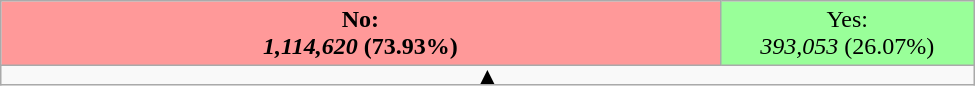<table class="wikitable sortable" style="width:650px; text-align:center;">
<tr>
<td style="width:73.9%; background:#F99;"><strong>No: <br> <em>1,114,620</em> (73.93%)</strong></td>
<td style="width:26.1%; background:#9F9;">Yes: <br> <em>393,053</em> (26.07%)</td>
</tr>
<tr>
<td colspan=4 style="text-align: center; line-height: 32.1%;"><strong>▲</strong></td>
</tr>
</table>
